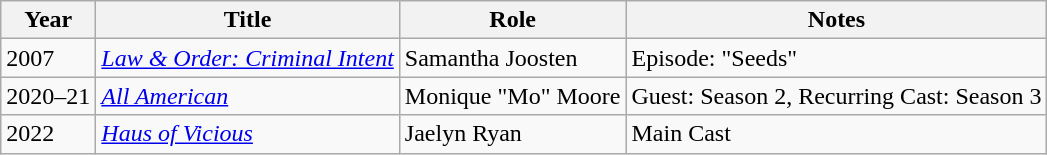<table class="wikitable sortable">
<tr>
<th>Year</th>
<th>Title</th>
<th>Role</th>
<th>Notes</th>
</tr>
<tr>
<td>2007</td>
<td><em><a href='#'>Law & Order: Criminal Intent</a></em></td>
<td>Samantha Joosten</td>
<td>Episode: "Seeds"</td>
</tr>
<tr>
<td>2020–21</td>
<td><em><a href='#'>All American</a></em></td>
<td>Monique "Mo" Moore</td>
<td>Guest: Season 2, Recurring Cast: Season 3</td>
</tr>
<tr>
<td>2022</td>
<td><em><a href='#'>Haus of Vicious</a></em></td>
<td>Jaelyn Ryan</td>
<td>Main Cast</td>
</tr>
</table>
